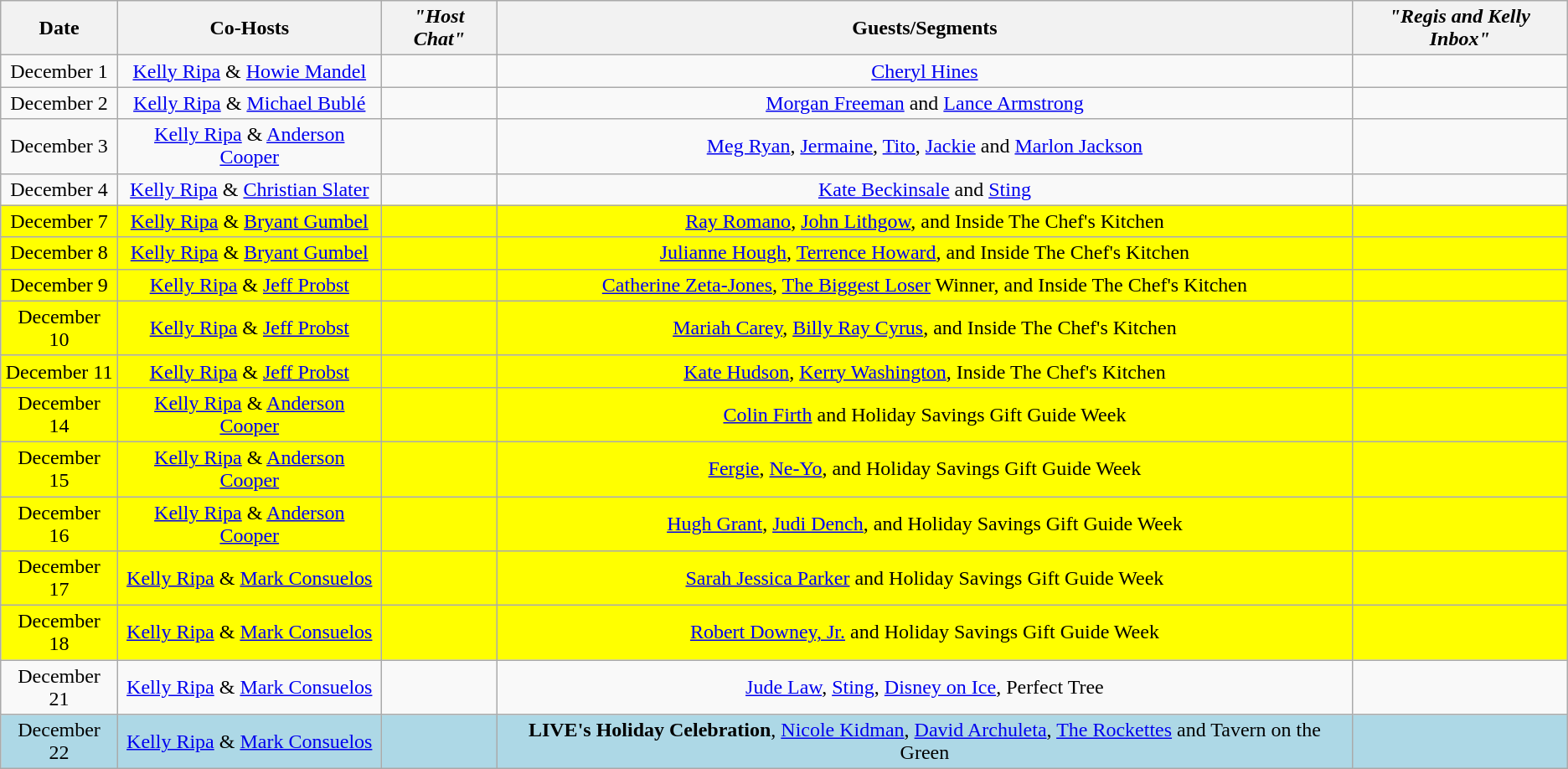<table class="wikitable sortable" border="1" style="text-align:center">
<tr>
<th>Date</th>
<th>Co-Hosts</th>
<th><em>"Host Chat"</em></th>
<th>Guests/Segments</th>
<th><em>"Regis and Kelly Inbox"</em></th>
</tr>
<tr>
<td>December 1</td>
<td><a href='#'>Kelly Ripa</a> & <a href='#'>Howie Mandel</a></td>
<td></td>
<td><a href='#'>Cheryl Hines</a></td>
<td></td>
</tr>
<tr>
<td>December 2</td>
<td><a href='#'>Kelly Ripa</a> & <a href='#'>Michael Bublé</a></td>
<td></td>
<td><a href='#'>Morgan Freeman</a> and <a href='#'>Lance Armstrong</a></td>
<td></td>
</tr>
<tr>
<td>December 3</td>
<td><a href='#'>Kelly Ripa</a> & <a href='#'>Anderson Cooper</a></td>
<td></td>
<td><a href='#'>Meg Ryan</a>, <a href='#'>Jermaine</a>, <a href='#'>Tito</a>, <a href='#'>Jackie</a> and <a href='#'>Marlon Jackson</a></td>
<td></td>
</tr>
<tr>
<td>December 4</td>
<td><a href='#'>Kelly Ripa</a> & <a href='#'>Christian Slater</a></td>
<td></td>
<td><a href='#'>Kate Beckinsale</a> and <a href='#'>Sting</a></td>
<td></td>
</tr>
<tr bgcolor=yellow>
<td>December 7</td>
<td><a href='#'>Kelly Ripa</a> & <a href='#'>Bryant Gumbel</a></td>
<td></td>
<td><a href='#'>Ray Romano</a>, <a href='#'>John Lithgow</a>, and Inside The Chef's Kitchen</td>
<td></td>
</tr>
<tr bgcolor=yellow>
<td>December 8</td>
<td><a href='#'>Kelly Ripa</a> & <a href='#'>Bryant Gumbel</a></td>
<td></td>
<td><a href='#'>Julianne Hough</a>, <a href='#'>Terrence Howard</a>, and Inside The Chef's Kitchen</td>
<td></td>
</tr>
<tr bgcolor=yellow>
<td>December 9</td>
<td><a href='#'>Kelly Ripa</a> & <a href='#'>Jeff Probst</a></td>
<td></td>
<td><a href='#'>Catherine Zeta-Jones</a>, <a href='#'>The Biggest Loser</a> Winner, and Inside The Chef's Kitchen</td>
<td></td>
</tr>
<tr bgcolor=yellow>
<td>December 10</td>
<td><a href='#'>Kelly Ripa</a> & <a href='#'>Jeff Probst</a></td>
<td></td>
<td><a href='#'>Mariah Carey</a>, <a href='#'>Billy Ray Cyrus</a>, and Inside The Chef's Kitchen</td>
<td></td>
</tr>
<tr bgcolor=yellow>
<td>December 11</td>
<td><a href='#'>Kelly Ripa</a> & <a href='#'>Jeff Probst</a></td>
<td></td>
<td><a href='#'>Kate Hudson</a>, <a href='#'>Kerry Washington</a>, Inside The Chef's Kitchen</td>
<td></td>
</tr>
<tr bgcolor=yellow>
<td>December 14</td>
<td><a href='#'>Kelly Ripa</a> & <a href='#'>Anderson Cooper</a></td>
<td></td>
<td><a href='#'>Colin Firth</a> and Holiday Savings Gift Guide Week</td>
<td></td>
</tr>
<tr bgcolor=yellow>
<td>December 15</td>
<td><a href='#'>Kelly Ripa</a> & <a href='#'>Anderson Cooper</a></td>
<td></td>
<td><a href='#'>Fergie</a>, <a href='#'>Ne-Yo</a>, and Holiday Savings Gift Guide Week</td>
<td></td>
</tr>
<tr bgcolor=yellow>
<td>December 16</td>
<td><a href='#'>Kelly Ripa</a> & <a href='#'>Anderson Cooper</a></td>
<td></td>
<td><a href='#'>Hugh Grant</a>, <a href='#'>Judi Dench</a>, and Holiday Savings Gift Guide Week</td>
<td></td>
</tr>
<tr bgcolor=yellow>
<td>December 17</td>
<td><a href='#'>Kelly Ripa</a> & <a href='#'>Mark Consuelos</a></td>
<td></td>
<td><a href='#'>Sarah Jessica Parker</a> and Holiday Savings Gift Guide Week</td>
<td></td>
</tr>
<tr bgcolor=yellow>
<td>December 18</td>
<td><a href='#'>Kelly Ripa</a> & <a href='#'>Mark Consuelos</a></td>
<td></td>
<td><a href='#'>Robert Downey, Jr.</a> and Holiday Savings Gift Guide Week</td>
<td></td>
</tr>
<tr>
<td>December 21</td>
<td><a href='#'>Kelly Ripa</a> & <a href='#'>Mark Consuelos</a></td>
<td></td>
<td><a href='#'>Jude Law</a>, <a href='#'>Sting</a>, <a href='#'>Disney on Ice</a>, Perfect Tree</td>
<td></td>
</tr>
<tr bgcolor=lightblue>
<td>December 22</td>
<td><a href='#'>Kelly Ripa</a> & <a href='#'>Mark Consuelos</a></td>
<td></td>
<td><strong>LIVE's Holiday Celebration</strong>, <a href='#'>Nicole Kidman</a>, <a href='#'>David Archuleta</a>, <a href='#'>The Rockettes</a> and Tavern on the Green</td>
<td></td>
</tr>
</table>
